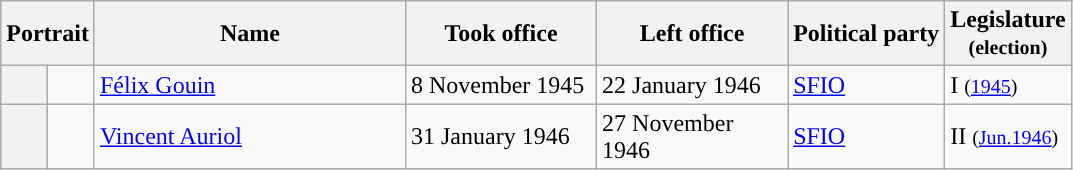<table class="wikitable">
<tr>
<th colspan=2>Portrait</th>
<th width=200>Name</th>
<th width=120>Took office</th>
<th width=120>Left office</th>
<th>Political party</th>
<th>Legislature<br><small>(election)</small></th>
</tr>
<tr>
<th style="background:"></th>
<td></td>
<td><a href='#'>Félix Gouin</a></td>
<td>8 November 1945</td>
<td>22 January 1946</td>
<td><a href='#'>SFIO</a></td>
<td>I <small>(<a href='#'>1945</a>)</small></td>
</tr>
<tr>
<th style="background:"></th>
<td></td>
<td><a href='#'>Vincent Auriol</a></td>
<td>31 January 1946</td>
<td>27 November 1946</td>
<td><a href='#'>SFIO</a></td>
<td>II <small>(<a href='#'>Jun.1946</a>)</small></td>
</tr>
</table>
